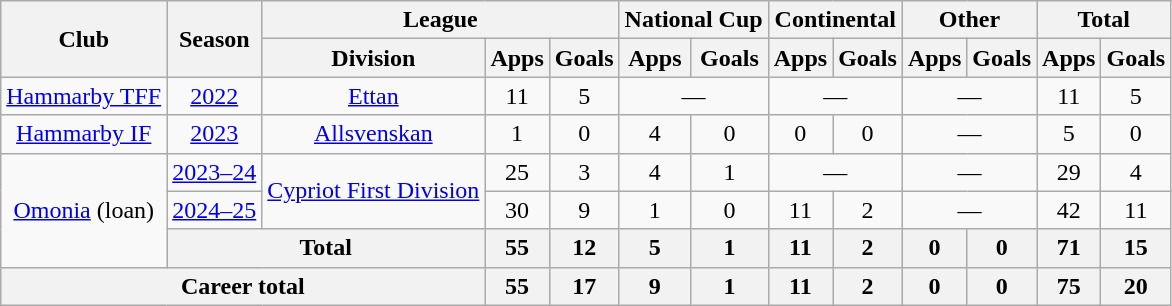<table class="wikitable" style="text-align:center;">
<tr>
<th rowspan="2">Club</th>
<th rowspan="2">Season</th>
<th colspan="3">League</th>
<th colspan="2">National Cup</th>
<th colspan="2">Continental</th>
<th colspan="2">Other</th>
<th colspan="2">Total</th>
</tr>
<tr>
<th>Division</th>
<th>Apps</th>
<th>Goals</th>
<th>Apps</th>
<th>Goals</th>
<th>Apps</th>
<th>Goals</th>
<th>Apps</th>
<th>Goals</th>
<th>Apps</th>
<th>Goals</th>
</tr>
<tr>
<td><a href='#'>Hammarby TFF</a></td>
<td><a href='#'>2022</a></td>
<td><a href='#'>Ettan</a></td>
<td>11</td>
<td>5</td>
<td colspan="2">—</td>
<td colspan="2">—</td>
<td colspan="2">—</td>
<td>11</td>
<td>5</td>
</tr>
<tr>
<td><a href='#'>Hammarby IF</a></td>
<td><a href='#'>2023</a></td>
<td><a href='#'>Allsvenskan</a></td>
<td>1</td>
<td>0</td>
<td>4</td>
<td>0</td>
<td>0</td>
<td>0</td>
<td colspan="2">—</td>
<td>5</td>
<td>0</td>
</tr>
<tr>
<td rowspan="3"><a href='#'>Omonia</a> (loan)</td>
<td><a href='#'>2023–24</a></td>
<td rowspan="2"><a href='#'>Cypriot First Division</a></td>
<td>25</td>
<td>3</td>
<td>4</td>
<td>1</td>
<td colspan="2">—</td>
<td colspan="2">—</td>
<td>29</td>
<td>4</td>
</tr>
<tr>
<td><a href='#'>2024–25</a></td>
<td>30</td>
<td>9</td>
<td>1</td>
<td>0</td>
<td>11</td>
<td>2</td>
<td colspan="2">—</td>
<td>42</td>
<td>11</td>
</tr>
<tr>
<th colspan="2">Total</th>
<th>55</th>
<th>12</th>
<th>5</th>
<th>1</th>
<th>11</th>
<th>2</th>
<th>0</th>
<th>0</th>
<th>71</th>
<th>15</th>
</tr>
<tr>
<th colspan="3">Career total</th>
<th>55</th>
<th>17</th>
<th>9</th>
<th>1</th>
<th>11</th>
<th>2</th>
<th>0</th>
<th>0</th>
<th>75</th>
<th>20</th>
</tr>
</table>
